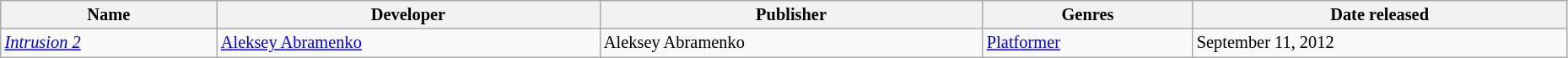<table class="wikitable sortable" style="font-size:85%; width:98%">
<tr>
<th>Name</th>
<th>Developer</th>
<th>Publisher</th>
<th>Genres</th>
<th>Date released</th>
</tr>
<tr>
<td><em><a href='#'>Intrusion 2</a></em></td>
<td><a href='#'>Aleksey Abramenko</a></td>
<td>Aleksey Abramenko</td>
<td><a href='#'>Platformer</a></td>
<td>September 11, 2012</td>
</tr>
</table>
